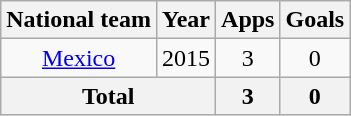<table class="wikitable" style="text-align: center;">
<tr>
<th>National team</th>
<th>Year</th>
<th>Apps</th>
<th>Goals</th>
</tr>
<tr>
<td rowspan="1" valign="center"><a href='#'>Mexico</a></td>
<td>2015</td>
<td>3</td>
<td>0</td>
</tr>
<tr>
<th colspan="2">Total</th>
<th>3</th>
<th>0</th>
</tr>
</table>
